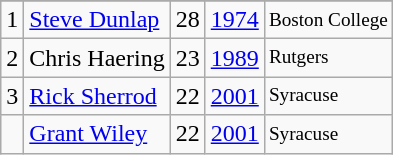<table class="wikitable">
<tr>
</tr>
<tr>
<td>1</td>
<td><a href='#'>Steve Dunlap</a></td>
<td>28</td>
<td><a href='#'>1974</a></td>
<td style="font-size:80%;">Boston College</td>
</tr>
<tr>
<td>2</td>
<td>Chris Haering</td>
<td>23</td>
<td><a href='#'>1989</a></td>
<td style="font-size:80%;">Rutgers</td>
</tr>
<tr>
<td>3</td>
<td><a href='#'>Rick Sherrod</a></td>
<td>22</td>
<td><a href='#'>2001</a></td>
<td style="font-size:80%;">Syracuse</td>
</tr>
<tr>
<td></td>
<td><a href='#'>Grant Wiley</a></td>
<td>22</td>
<td><a href='#'>2001</a></td>
<td style="font-size:80%;">Syracuse</td>
</tr>
</table>
